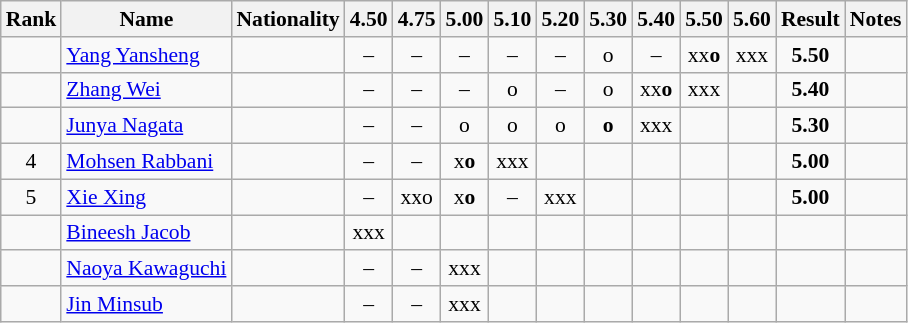<table class="wikitable sortable" style="text-align:center;font-size:90%">
<tr>
<th>Rank</th>
<th>Name</th>
<th>Nationality</th>
<th>4.50</th>
<th>4.75</th>
<th>5.00</th>
<th>5.10</th>
<th>5.20</th>
<th>5.30</th>
<th>5.40</th>
<th>5.50</th>
<th>5.60</th>
<th>Result</th>
<th>Notes</th>
</tr>
<tr>
<td></td>
<td align=left><a href='#'>Yang Yansheng</a></td>
<td align=left></td>
<td>–</td>
<td>–</td>
<td>–</td>
<td>–</td>
<td>–</td>
<td>o</td>
<td>–</td>
<td>xx<strong>o</strong></td>
<td>xxx</td>
<td><strong>5.50</strong></td>
<td></td>
</tr>
<tr>
<td></td>
<td align=left><a href='#'>Zhang Wei</a></td>
<td align=left></td>
<td>–</td>
<td>–</td>
<td>–</td>
<td>o</td>
<td>–</td>
<td>o</td>
<td>xx<strong>o</strong></td>
<td>xxx</td>
<td></td>
<td><strong>5.40</strong></td>
<td></td>
</tr>
<tr>
<td></td>
<td align=left><a href='#'>Junya Nagata</a></td>
<td align=left></td>
<td>–</td>
<td>–</td>
<td>o</td>
<td>o</td>
<td>o</td>
<td><strong>o</strong></td>
<td>xxx</td>
<td></td>
<td></td>
<td><strong>5.30</strong></td>
<td></td>
</tr>
<tr>
<td>4</td>
<td align=left><a href='#'>Mohsen Rabbani</a></td>
<td align=left></td>
<td>–</td>
<td>–</td>
<td>x<strong>o</strong></td>
<td>xxx</td>
<td></td>
<td></td>
<td></td>
<td></td>
<td></td>
<td><strong>5.00</strong></td>
<td></td>
</tr>
<tr>
<td>5</td>
<td align=left><a href='#'>Xie Xing</a></td>
<td align=left></td>
<td>–</td>
<td>xxo</td>
<td>x<strong>o</strong></td>
<td>–</td>
<td>xxx</td>
<td></td>
<td></td>
<td></td>
<td></td>
<td><strong>5.00</strong></td>
<td></td>
</tr>
<tr>
<td></td>
<td align=left><a href='#'>Bineesh Jacob</a></td>
<td align=left></td>
<td>xxx</td>
<td></td>
<td></td>
<td></td>
<td></td>
<td></td>
<td></td>
<td></td>
<td></td>
<td><strong></strong></td>
<td></td>
</tr>
<tr>
<td></td>
<td align=left><a href='#'>Naoya Kawaguchi</a></td>
<td align=left></td>
<td>–</td>
<td>–</td>
<td>xxx</td>
<td></td>
<td></td>
<td></td>
<td></td>
<td></td>
<td></td>
<td><strong></strong></td>
<td></td>
</tr>
<tr>
<td></td>
<td align=left><a href='#'>Jin Minsub</a></td>
<td align=left></td>
<td>–</td>
<td>–</td>
<td>xxx</td>
<td></td>
<td></td>
<td></td>
<td></td>
<td></td>
<td></td>
<td><strong></strong></td>
<td></td>
</tr>
</table>
